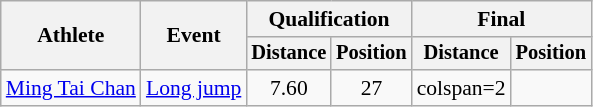<table class=wikitable style=font-size:90%>
<tr>
<th rowspan=2>Athlete</th>
<th rowspan=2>Event</th>
<th colspan=2>Qualification</th>
<th colspan=2>Final</th>
</tr>
<tr style=font-size:95%>
<th>Distance</th>
<th>Position</th>
<th>Distance</th>
<th>Position</th>
</tr>
<tr align=center>
<td align=left><a href='#'>Ming Tai Chan</a></td>
<td align=left><a href='#'>Long jump</a></td>
<td>7.60</td>
<td>27</td>
<td>colspan=2 </td>
</tr>
</table>
